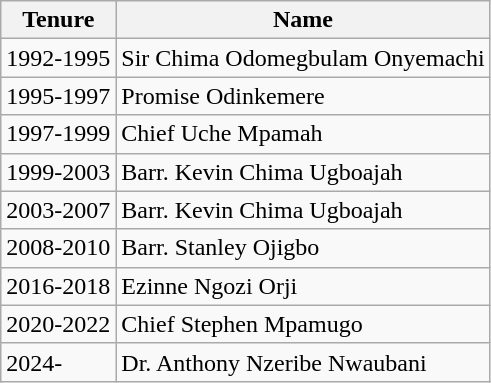<table class='wikitable'>
<tr>
<th>Tenure</th>
<th>Name</th>
</tr>
<tr>
<td>1992-1995</td>
<td>Sir Chima Odomegbulam  Onyemachi</td>
</tr>
<tr>
<td>1995-1997</td>
<td>Promise Odinkemere</td>
</tr>
<tr>
<td>1997-1999</td>
<td>Chief Uche Mpamah</td>
</tr>
<tr>
<td>1999-2003</td>
<td>Barr. Kevin Chima Ugboajah</td>
</tr>
<tr>
<td>2003-2007</td>
<td>Barr. Kevin Chima Ugboajah</td>
</tr>
<tr>
<td>2008-2010</td>
<td>Barr. Stanley Ojigbo</td>
</tr>
<tr>
<td>2016-2018</td>
<td>Ezinne Ngozi Orji</td>
</tr>
<tr>
<td>2020-2022</td>
<td>Chief Stephen Mpamugo</td>
</tr>
<tr>
<td>2024-</td>
<td>Dr. Anthony Nzeribe Nwaubani</td>
</tr>
</table>
